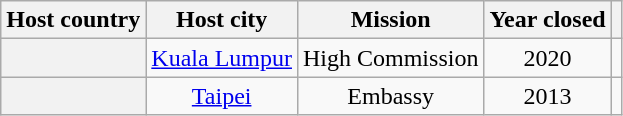<table class="wikitable plainrowheaders" style="text-align:center;">
<tr>
<th scope="col">Host country</th>
<th scope="col">Host city</th>
<th scope="col">Mission</th>
<th scope="col">Year closed</th>
<th scope="col"></th>
</tr>
<tr>
<th scope="row"></th>
<td><a href='#'>Kuala Lumpur</a></td>
<td>High Commission</td>
<td>2020</td>
<td></td>
</tr>
<tr>
<th scope="row"></th>
<td><a href='#'>Taipei</a></td>
<td>Embassy</td>
<td>2013</td>
<td></td>
</tr>
</table>
